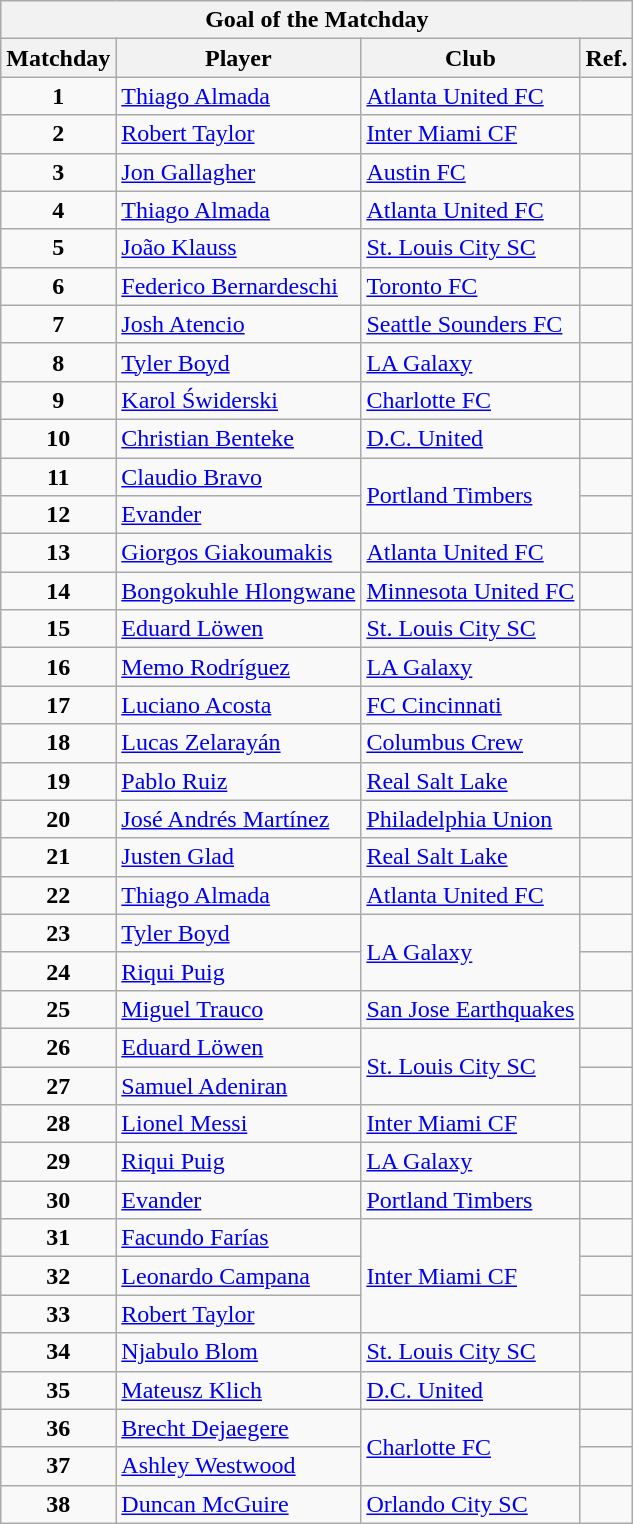<table class="wikitable collapsible collapsed">
<tr>
<th colspan="4">Goal of the Matchday</th>
</tr>
<tr>
<th>Matchday</th>
<th>Player</th>
<th>Club</th>
<th>Ref.</th>
</tr>
<tr>
<td style="text-align: center;"><strong>1</strong></td>
<td> <a href='#'>Thiago Almada</a></td>
<td><a href='#'>Atlanta United FC</a></td>
<td></td>
</tr>
<tr>
<td style="text-align: center;"><strong>2</strong></td>
<td> <a href='#'>Robert Taylor</a></td>
<td><a href='#'>Inter Miami CF</a></td>
<td></td>
</tr>
<tr>
<td style="text-align: center;"><strong>3</strong></td>
<td> <a href='#'>Jon Gallagher</a></td>
<td><a href='#'>Austin FC</a></td>
<td></td>
</tr>
<tr>
<td style="text-align: center;"><strong>4</strong></td>
<td> <a href='#'>Thiago Almada</a></td>
<td><a href='#'>Atlanta United FC</a></td>
<td></td>
</tr>
<tr>
<td style="text-align: center;"><strong>5</strong></td>
<td> <a href='#'>João Klauss</a></td>
<td><a href='#'>St. Louis City SC</a></td>
<td></td>
</tr>
<tr>
<td style="text-align: center;"><strong>6</strong></td>
<td> <a href='#'>Federico Bernardeschi</a></td>
<td><a href='#'>Toronto FC</a></td>
<td></td>
</tr>
<tr>
<td style="text-align: center;"><strong>7</strong></td>
<td> <a href='#'>Josh Atencio</a></td>
<td><a href='#'>Seattle Sounders FC</a></td>
<td></td>
</tr>
<tr>
<td style="text-align: center;"><strong>8</strong></td>
<td> <a href='#'>Tyler Boyd</a></td>
<td><a href='#'>LA Galaxy</a></td>
<td></td>
</tr>
<tr>
<td style="text-align: center;"><strong>9</strong></td>
<td> <a href='#'>Karol Świderski</a></td>
<td><a href='#'>Charlotte FC</a></td>
<td></td>
</tr>
<tr>
<td style="text-align: center;"><strong>10</strong></td>
<td> <a href='#'>Christian Benteke</a></td>
<td><a href='#'>D.C. United</a></td>
<td></td>
</tr>
<tr>
<td style="text-align: center;"><strong>11</strong></td>
<td> <a href='#'>Claudio Bravo</a></td>
<td rowspan=2><a href='#'>Portland Timbers</a></td>
<td></td>
</tr>
<tr>
<td style="text-align: center;"><strong>12</strong></td>
<td> <a href='#'>Evander</a></td>
<td></td>
</tr>
<tr>
<td style="text-align: center;"><strong>13</strong></td>
<td> <a href='#'>Giorgos Giakoumakis</a></td>
<td><a href='#'>Atlanta United FC</a></td>
<td></td>
</tr>
<tr>
<td style="text-align: center;"><strong>14</strong></td>
<td> <a href='#'>Bongokuhle Hlongwane</a></td>
<td><a href='#'>Minnesota United FC</a></td>
<td></td>
</tr>
<tr>
<td style="text-align: center;"><strong>15</strong></td>
<td> <a href='#'>Eduard Löwen</a></td>
<td><a href='#'>St. Louis City SC</a></td>
<td></td>
</tr>
<tr>
<td style="text-align: center;"><strong>16</strong></td>
<td> <a href='#'>Memo Rodríguez</a></td>
<td><a href='#'>LA Galaxy</a></td>
<td></td>
</tr>
<tr>
<td style="text-align: center;"><strong>17</strong></td>
<td> <a href='#'>Luciano Acosta</a></td>
<td><a href='#'>FC Cincinnati</a></td>
<td></td>
</tr>
<tr>
<td style="text-align: center;"><strong>18</strong></td>
<td> <a href='#'>Lucas Zelarayán</a></td>
<td><a href='#'>Columbus Crew</a></td>
<td></td>
</tr>
<tr>
<td style="text-align: center;"><strong>19</strong></td>
<td> <a href='#'>Pablo Ruiz</a></td>
<td><a href='#'>Real Salt Lake</a></td>
<td></td>
</tr>
<tr>
<td style="text-align: center;"><strong>20</strong></td>
<td> <a href='#'>José Andrés Martínez</a></td>
<td><a href='#'>Philadelphia Union</a></td>
<td></td>
</tr>
<tr>
<td style="text-align: center;"><strong>21</strong></td>
<td> <a href='#'>Justen Glad</a></td>
<td><a href='#'>Real Salt Lake</a></td>
<td></td>
</tr>
<tr>
<td style="text-align: center;"><strong>22</strong></td>
<td> <a href='#'>Thiago Almada</a></td>
<td><a href='#'>Atlanta United FC</a></td>
<td></td>
</tr>
<tr>
<td style="text-align: center;"><strong>23</strong></td>
<td> <a href='#'>Tyler Boyd</a></td>
<td rowspan=2><a href='#'>LA Galaxy</a></td>
<td></td>
</tr>
<tr>
<td style="text-align: center;"><strong>24</strong></td>
<td> <a href='#'>Riqui Puig</a></td>
<td></td>
</tr>
<tr>
<td style="text-align: center;"><strong>25</strong></td>
<td> <a href='#'>Miguel Trauco</a></td>
<td><a href='#'>San Jose Earthquakes</a></td>
<td></td>
</tr>
<tr>
<td style="text-align: center;"><strong>26</strong></td>
<td> <a href='#'>Eduard Löwen</a></td>
<td rowspan=2><a href='#'>St. Louis City SC</a></td>
<td></td>
</tr>
<tr>
<td style="text-align: center;"><strong>27</strong></td>
<td> <a href='#'>Samuel Adeniran</a></td>
<td></td>
</tr>
<tr>
<td style="text-align: center;"><strong>28</strong></td>
<td> <a href='#'>Lionel Messi</a></td>
<td><a href='#'>Inter Miami CF</a></td>
<td></td>
</tr>
<tr>
<td style="text-align: center;"><strong>29</strong></td>
<td> <a href='#'>Riqui Puig</a></td>
<td><a href='#'>LA Galaxy</a></td>
<td></td>
</tr>
<tr>
<td style="text-align: center;"><strong>30</strong></td>
<td> <a href='#'>Evander</a></td>
<td><a href='#'>Portland Timbers</a></td>
<td></td>
</tr>
<tr>
<td style="text-align: center;"><strong>31</strong></td>
<td> <a href='#'>Facundo Farías</a></td>
<td rowspan=3><a href='#'>Inter Miami CF</a></td>
<td></td>
</tr>
<tr>
<td style="text-align: center;"><strong>32</strong></td>
<td> <a href='#'>Leonardo Campana</a></td>
<td></td>
</tr>
<tr>
<td style="text-align: center;"><strong>33</strong></td>
<td> <a href='#'>Robert Taylor</a></td>
<td></td>
</tr>
<tr>
<td style="text-align: center;"><strong>34</strong></td>
<td> <a href='#'>Njabulo Blom</a></td>
<td><a href='#'>St. Louis City SC</a></td>
<td></td>
</tr>
<tr>
<td style="text-align: center;"><strong>35</strong></td>
<td> <a href='#'>Mateusz Klich</a></td>
<td><a href='#'>D.C. United</a></td>
<td></td>
</tr>
<tr>
<td style="text-align: center;"><strong>36</strong></td>
<td> <a href='#'>Brecht Dejaegere</a></td>
<td rowspan=2><a href='#'>Charlotte FC</a></td>
<td></td>
</tr>
<tr>
<td style="text-align: center;"><strong>37</strong></td>
<td> <a href='#'>Ashley Westwood</a></td>
<td></td>
</tr>
<tr>
<td style="text-align: center;"><strong>38</strong></td>
<td> <a href='#'>Duncan McGuire</a></td>
<td><a href='#'>Orlando City SC</a></td>
<td></td>
</tr>
</table>
